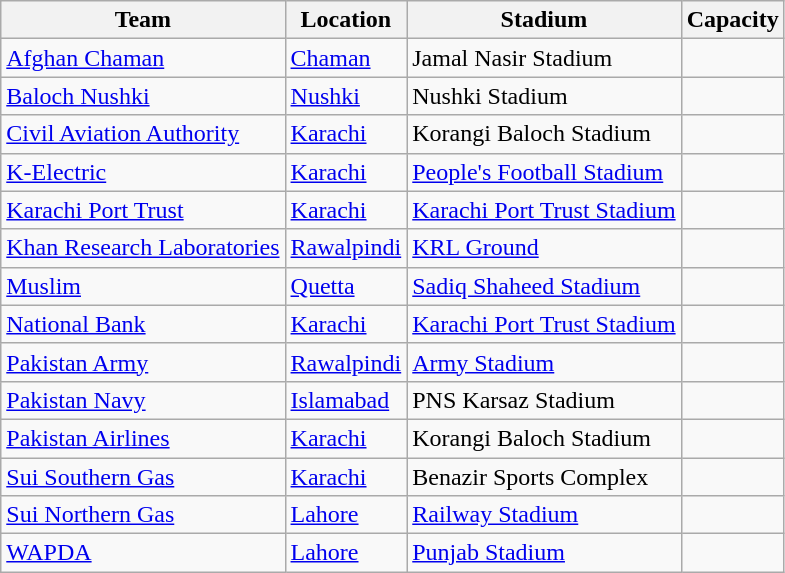<table class="wikitable sortable" style="text-align: left;">
<tr>
<th>Team</th>
<th>Location</th>
<th>Stadium</th>
<th>Capacity</th>
</tr>
<tr>
<td><a href='#'>Afghan Chaman</a></td>
<td><a href='#'>Chaman</a></td>
<td>Jamal Nasir Stadium</td>
<td align=center></td>
</tr>
<tr>
<td><a href='#'>Baloch Nushki</a></td>
<td><a href='#'>Nushki</a></td>
<td>Nushki Stadium</td>
<td align=center></td>
</tr>
<tr>
<td><a href='#'>Civil Aviation Authority</a></td>
<td><a href='#'>Karachi</a></td>
<td>Korangi Baloch Stadium</td>
<td align=center></td>
</tr>
<tr>
<td><a href='#'>K-Electric</a></td>
<td><a href='#'>Karachi</a></td>
<td><a href='#'>People's Football Stadium</a></td>
<td align=center></td>
</tr>
<tr>
<td><a href='#'>Karachi Port Trust</a></td>
<td><a href='#'>Karachi</a></td>
<td><a href='#'>Karachi Port Trust Stadium</a></td>
<td align="center"></td>
</tr>
<tr>
<td><a href='#'>Khan Research Laboratories</a></td>
<td><a href='#'>Rawalpindi</a></td>
<td><a href='#'>KRL Ground</a></td>
<td align=center></td>
</tr>
<tr>
<td><a href='#'>Muslim</a></td>
<td><a href='#'>Quetta</a></td>
<td><a href='#'>Sadiq Shaheed Stadium</a></td>
<td align="center"></td>
</tr>
<tr>
<td><a href='#'>National Bank</a></td>
<td><a href='#'>Karachi</a></td>
<td><a href='#'>Karachi Port Trust Stadium</a></td>
<td align="center"></td>
</tr>
<tr>
<td><a href='#'>Pakistan Army</a></td>
<td><a href='#'>Rawalpindi</a></td>
<td><a href='#'>Army Stadium</a></td>
<td align=center></td>
</tr>
<tr>
<td><a href='#'>Pakistan Navy</a></td>
<td><a href='#'>Islamabad</a></td>
<td>PNS Karsaz Stadium</td>
<td align=center></td>
</tr>
<tr>
<td><a href='#'>Pakistan Airlines</a></td>
<td><a href='#'>Karachi</a></td>
<td>Korangi Baloch Stadium</td>
<td align=center></td>
</tr>
<tr>
<td><a href='#'>Sui Southern Gas</a></td>
<td><a href='#'>Karachi</a></td>
<td>Benazir Sports Complex</td>
<td align=center></td>
</tr>
<tr>
<td><a href='#'>Sui Northern Gas</a></td>
<td><a href='#'>Lahore</a></td>
<td><a href='#'>Railway Stadium</a></td>
<td align=center></td>
</tr>
<tr>
<td><a href='#'>WAPDA</a></td>
<td><a href='#'>Lahore</a></td>
<td><a href='#'>Punjab Stadium</a></td>
<td align=center></td>
</tr>
</table>
